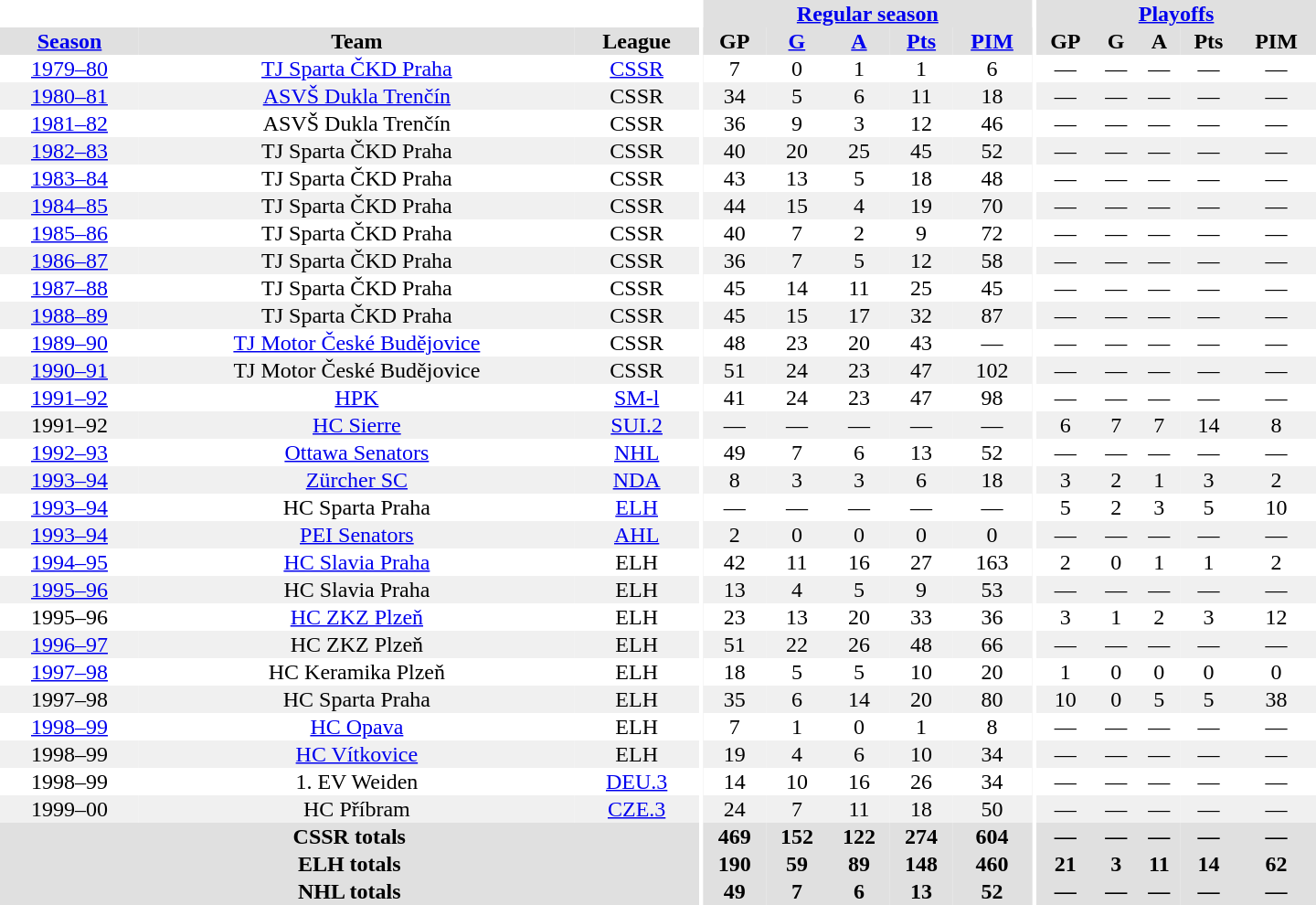<table border="0" cellpadding="1" cellspacing="0" style="text-align:center; width:60em">
<tr bgcolor="#e0e0e0">
<th colspan="3" bgcolor="#ffffff"></th>
<th rowspan="100" bgcolor="#ffffff"></th>
<th colspan="5"><a href='#'>Regular season</a></th>
<th rowspan="100" bgcolor="#ffffff"></th>
<th colspan="5"><a href='#'>Playoffs</a></th>
</tr>
<tr bgcolor="#e0e0e0">
<th><a href='#'>Season</a></th>
<th>Team</th>
<th>League</th>
<th>GP</th>
<th><a href='#'>G</a></th>
<th><a href='#'>A</a></th>
<th><a href='#'>Pts</a></th>
<th><a href='#'>PIM</a></th>
<th>GP</th>
<th>G</th>
<th>A</th>
<th>Pts</th>
<th>PIM</th>
</tr>
<tr>
<td><a href='#'>1979–80</a></td>
<td><a href='#'>TJ Sparta ČKD Praha</a></td>
<td><a href='#'>CSSR</a></td>
<td>7</td>
<td>0</td>
<td>1</td>
<td>1</td>
<td>6</td>
<td>—</td>
<td>—</td>
<td>—</td>
<td>—</td>
<td>—</td>
</tr>
<tr bgcolor="#f0f0f0">
<td><a href='#'>1980–81</a></td>
<td><a href='#'>ASVŠ Dukla Trenčín</a></td>
<td>CSSR</td>
<td>34</td>
<td>5</td>
<td>6</td>
<td>11</td>
<td>18</td>
<td>—</td>
<td>—</td>
<td>—</td>
<td>—</td>
<td>—</td>
</tr>
<tr>
<td><a href='#'>1981–82</a></td>
<td>ASVŠ Dukla Trenčín</td>
<td>CSSR</td>
<td>36</td>
<td>9</td>
<td>3</td>
<td>12</td>
<td>46</td>
<td>—</td>
<td>—</td>
<td>—</td>
<td>—</td>
<td>—</td>
</tr>
<tr bgcolor="#f0f0f0">
<td><a href='#'>1982–83</a></td>
<td>TJ Sparta ČKD Praha</td>
<td>CSSR</td>
<td>40</td>
<td>20</td>
<td>25</td>
<td>45</td>
<td>52</td>
<td>—</td>
<td>—</td>
<td>—</td>
<td>—</td>
<td>—</td>
</tr>
<tr>
<td><a href='#'>1983–84</a></td>
<td>TJ Sparta ČKD Praha</td>
<td>CSSR</td>
<td>43</td>
<td>13</td>
<td>5</td>
<td>18</td>
<td>48</td>
<td>—</td>
<td>—</td>
<td>—</td>
<td>—</td>
<td>—</td>
</tr>
<tr bgcolor="#f0f0f0">
<td><a href='#'>1984–85</a></td>
<td>TJ Sparta ČKD Praha</td>
<td>CSSR</td>
<td>44</td>
<td>15</td>
<td>4</td>
<td>19</td>
<td>70</td>
<td>—</td>
<td>—</td>
<td>—</td>
<td>—</td>
<td>—</td>
</tr>
<tr>
<td><a href='#'>1985–86</a></td>
<td>TJ Sparta ČKD Praha</td>
<td>CSSR</td>
<td>40</td>
<td>7</td>
<td>2</td>
<td>9</td>
<td>72</td>
<td>—</td>
<td>—</td>
<td>—</td>
<td>—</td>
<td>—</td>
</tr>
<tr bgcolor="#f0f0f0">
<td><a href='#'>1986–87</a></td>
<td>TJ Sparta ČKD Praha</td>
<td>CSSR</td>
<td>36</td>
<td>7</td>
<td>5</td>
<td>12</td>
<td>58</td>
<td>—</td>
<td>—</td>
<td>—</td>
<td>—</td>
<td>—</td>
</tr>
<tr>
<td><a href='#'>1987–88</a></td>
<td>TJ Sparta ČKD Praha</td>
<td>CSSR</td>
<td>45</td>
<td>14</td>
<td>11</td>
<td>25</td>
<td>45</td>
<td>—</td>
<td>—</td>
<td>—</td>
<td>—</td>
<td>—</td>
</tr>
<tr bgcolor="#f0f0f0">
<td><a href='#'>1988–89</a></td>
<td>TJ Sparta ČKD Praha</td>
<td>CSSR</td>
<td>45</td>
<td>15</td>
<td>17</td>
<td>32</td>
<td>87</td>
<td>—</td>
<td>—</td>
<td>—</td>
<td>—</td>
<td>—</td>
</tr>
<tr>
<td><a href='#'>1989–90</a></td>
<td><a href='#'>TJ Motor České Budějovice</a></td>
<td>CSSR</td>
<td>48</td>
<td>23</td>
<td>20</td>
<td>43</td>
<td>—</td>
<td>—</td>
<td>—</td>
<td>—</td>
<td>—</td>
<td>—</td>
</tr>
<tr bgcolor="#f0f0f0">
<td><a href='#'>1990–91</a></td>
<td>TJ Motor České Budějovice</td>
<td>CSSR</td>
<td>51</td>
<td>24</td>
<td>23</td>
<td>47</td>
<td>102</td>
<td>—</td>
<td>—</td>
<td>—</td>
<td>—</td>
<td>—</td>
</tr>
<tr>
<td><a href='#'>1991–92</a></td>
<td><a href='#'>HPK</a></td>
<td><a href='#'>SM-l</a></td>
<td>41</td>
<td>24</td>
<td>23</td>
<td>47</td>
<td>98</td>
<td>—</td>
<td>—</td>
<td>—</td>
<td>—</td>
<td>—</td>
</tr>
<tr bgcolor="#f0f0f0">
<td>1991–92</td>
<td><a href='#'>HC Sierre</a></td>
<td><a href='#'>SUI.2</a></td>
<td>—</td>
<td>—</td>
<td>—</td>
<td>—</td>
<td>—</td>
<td>6</td>
<td>7</td>
<td>7</td>
<td>14</td>
<td>8</td>
</tr>
<tr>
<td><a href='#'>1992–93</a></td>
<td><a href='#'>Ottawa Senators</a></td>
<td><a href='#'>NHL</a></td>
<td>49</td>
<td>7</td>
<td>6</td>
<td>13</td>
<td>52</td>
<td>—</td>
<td>—</td>
<td>—</td>
<td>—</td>
<td>—</td>
</tr>
<tr bgcolor="#f0f0f0">
<td><a href='#'>1993–94</a></td>
<td><a href='#'>Zürcher SC</a></td>
<td><a href='#'>NDA</a></td>
<td>8</td>
<td>3</td>
<td>3</td>
<td>6</td>
<td>18</td>
<td>3</td>
<td>2</td>
<td>1</td>
<td>3</td>
<td>2</td>
</tr>
<tr>
<td><a href='#'>1993–94</a></td>
<td>HC Sparta Praha</td>
<td><a href='#'>ELH</a></td>
<td>—</td>
<td>—</td>
<td>—</td>
<td>—</td>
<td>—</td>
<td>5</td>
<td>2</td>
<td>3</td>
<td>5</td>
<td>10</td>
</tr>
<tr bgcolor="#f0f0f0">
<td><a href='#'>1993–94</a></td>
<td><a href='#'>PEI Senators</a></td>
<td><a href='#'>AHL</a></td>
<td>2</td>
<td>0</td>
<td>0</td>
<td>0</td>
<td>0</td>
<td>—</td>
<td>—</td>
<td>—</td>
<td>—</td>
<td>—</td>
</tr>
<tr>
<td><a href='#'>1994–95</a></td>
<td><a href='#'>HC Slavia Praha</a></td>
<td>ELH</td>
<td>42</td>
<td>11</td>
<td>16</td>
<td>27</td>
<td>163</td>
<td>2</td>
<td>0</td>
<td>1</td>
<td>1</td>
<td>2</td>
</tr>
<tr bgcolor="#f0f0f0">
<td><a href='#'>1995–96</a></td>
<td>HC Slavia Praha</td>
<td>ELH</td>
<td>13</td>
<td>4</td>
<td>5</td>
<td>9</td>
<td>53</td>
<td>—</td>
<td>—</td>
<td>—</td>
<td>—</td>
<td>—</td>
</tr>
<tr>
<td>1995–96</td>
<td><a href='#'>HC ZKZ Plzeň</a></td>
<td>ELH</td>
<td>23</td>
<td>13</td>
<td>20</td>
<td>33</td>
<td>36</td>
<td>3</td>
<td>1</td>
<td>2</td>
<td>3</td>
<td>12</td>
</tr>
<tr bgcolor="#f0f0f0">
<td><a href='#'>1996–97</a></td>
<td>HC ZKZ Plzeň</td>
<td>ELH</td>
<td>51</td>
<td>22</td>
<td>26</td>
<td>48</td>
<td>66</td>
<td>—</td>
<td>—</td>
<td>—</td>
<td>—</td>
<td>—</td>
</tr>
<tr>
<td><a href='#'>1997–98</a></td>
<td>HC Keramika Plzeň</td>
<td>ELH</td>
<td>18</td>
<td>5</td>
<td>5</td>
<td>10</td>
<td>20</td>
<td>1</td>
<td>0</td>
<td>0</td>
<td>0</td>
<td>0</td>
</tr>
<tr bgcolor="#f0f0f0">
<td>1997–98</td>
<td>HC Sparta Praha</td>
<td>ELH</td>
<td>35</td>
<td>6</td>
<td>14</td>
<td>20</td>
<td>80</td>
<td>10</td>
<td>0</td>
<td>5</td>
<td>5</td>
<td>38</td>
</tr>
<tr>
<td><a href='#'>1998–99</a></td>
<td><a href='#'>HC Opava</a></td>
<td>ELH</td>
<td>7</td>
<td>1</td>
<td>0</td>
<td>1</td>
<td>8</td>
<td>—</td>
<td>—</td>
<td>—</td>
<td>—</td>
<td>—</td>
</tr>
<tr bgcolor="#f0f0f0">
<td>1998–99</td>
<td><a href='#'>HC Vítkovice</a></td>
<td>ELH</td>
<td>19</td>
<td>4</td>
<td>6</td>
<td>10</td>
<td>34</td>
<td>—</td>
<td>—</td>
<td>—</td>
<td>—</td>
<td>—</td>
</tr>
<tr>
<td>1998–99</td>
<td>1. EV Weiden</td>
<td><a href='#'>DEU.3</a></td>
<td>14</td>
<td>10</td>
<td>16</td>
<td>26</td>
<td>34</td>
<td>—</td>
<td>—</td>
<td>—</td>
<td>—</td>
<td>—</td>
</tr>
<tr bgcolor="#f0f0f0">
<td>1999–00</td>
<td>HC Příbram</td>
<td><a href='#'>CZE.3</a></td>
<td>24</td>
<td>7</td>
<td>11</td>
<td>18</td>
<td>50</td>
<td>—</td>
<td>—</td>
<td>—</td>
<td>—</td>
<td>—</td>
</tr>
<tr bgcolor="#e0e0e0">
<th colspan="3">CSSR totals</th>
<th>469</th>
<th>152</th>
<th>122</th>
<th>274</th>
<th>604</th>
<th>—</th>
<th>—</th>
<th>—</th>
<th>—</th>
<th>—</th>
</tr>
<tr bgcolor="#e0e0e0">
<th colspan="3">ELH totals</th>
<th>190</th>
<th>59</th>
<th>89</th>
<th>148</th>
<th>460</th>
<th>21</th>
<th>3</th>
<th>11</th>
<th>14</th>
<th>62</th>
</tr>
<tr bgcolor="#e0e0e0">
<th colspan="3">NHL totals</th>
<th>49</th>
<th>7</th>
<th>6</th>
<th>13</th>
<th>52</th>
<th>—</th>
<th>—</th>
<th>—</th>
<th>—</th>
<th>—</th>
</tr>
</table>
